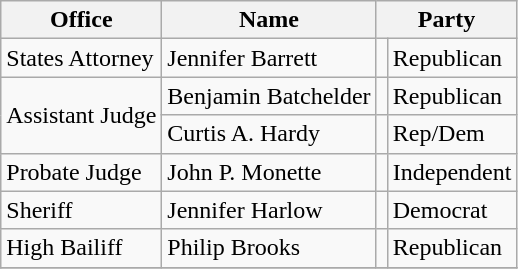<table class="wikitable sortable">
<tr>
<th>Office</th>
<th>Name</th>
<th colspan="2">Party</th>
</tr>
<tr>
<td>States Attorney</td>
<td>Jennifer Barrett</td>
<td></td>
<td>Republican</td>
</tr>
<tr>
<td rowspan=2>Assistant Judge</td>
<td>Benjamin Batchelder</td>
<td></td>
<td>Republican</td>
</tr>
<tr>
<td>Curtis A. Hardy</td>
<td></td>
<td>Rep/Dem</td>
</tr>
<tr>
<td>Probate Judge</td>
<td>John P. Monette</td>
<td></td>
<td>Independent</td>
</tr>
<tr>
<td>Sheriff</td>
<td>Jennifer Harlow</td>
<td></td>
<td>Democrat</td>
</tr>
<tr>
<td>High Bailiff</td>
<td>Philip Brooks</td>
<td></td>
<td>Republican</td>
</tr>
<tr>
</tr>
</table>
